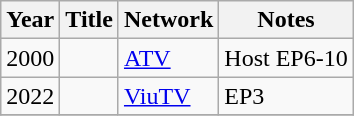<table class="wikitable plainrowheaders">
<tr>
<th scope="col">Year</th>
<th scope="col">Title</th>
<th scope="col">Network</th>
<th scope="col">Notes</th>
</tr>
<tr>
<td>2000</td>
<td></td>
<td><a href='#'>ATV</a></td>
<td>Host EP6-10</td>
</tr>
<tr>
<td>2022</td>
<td></td>
<td><a href='#'>ViuTV</a></td>
<td>EP3</td>
</tr>
<tr>
</tr>
</table>
